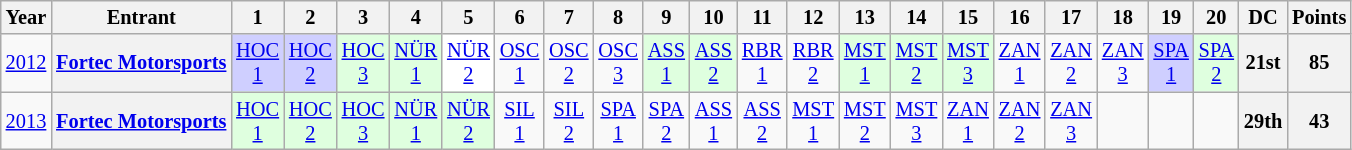<table class="wikitable" style="text-align:center; font-size:85%">
<tr>
<th>Year</th>
<th>Entrant</th>
<th>1</th>
<th>2</th>
<th>3</th>
<th>4</th>
<th>5</th>
<th>6</th>
<th>7</th>
<th>8</th>
<th>9</th>
<th>10</th>
<th>11</th>
<th>12</th>
<th>13</th>
<th>14</th>
<th>15</th>
<th>16</th>
<th>17</th>
<th>18</th>
<th>19</th>
<th>20</th>
<th>DC</th>
<th>Points</th>
</tr>
<tr>
<td><a href='#'>2012</a></td>
<th><a href='#'>Fortec Motorsports</a></th>
<td style="background:#cfcfff;"><a href='#'>HOC<br>1</a><br></td>
<td style="background:#cfcfff;"><a href='#'>HOC<br>2</a><br></td>
<td style="background:#dfffdf;"><a href='#'>HOC<br>3</a><br></td>
<td style="background:#dfffdf;"><a href='#'>NÜR<br>1</a><br></td>
<td style="background:#ffffff;"><a href='#'>NÜR<br>2</a><br></td>
<td style="background:#;"><a href='#'>OSC<br>1</a><br></td>
<td style="background:#;"><a href='#'>OSC<br>2</a><br></td>
<td style="background:#;"><a href='#'>OSC<br>3</a><br></td>
<td style="background:#dfffdf;"><a href='#'>ASS<br>1</a><br></td>
<td style="background:#dfffdf;"><a href='#'>ASS<br>2</a><br></td>
<td style="background:#;"><a href='#'>RBR<br>1</a><br></td>
<td style="background:#;"><a href='#'>RBR<br>2</a><br></td>
<td style="background:#dfffdf;"><a href='#'>MST<br>1</a><br></td>
<td style="background:#dfffdf;"><a href='#'>MST<br>2</a><br></td>
<td style="background:#dfffdf;"><a href='#'>MST<br>3</a><br></td>
<td style="background:#;"><a href='#'>ZAN<br>1</a><br></td>
<td style="background:#;"><a href='#'>ZAN<br>2</a><br></td>
<td style="background:#;"><a href='#'>ZAN<br>3</a><br></td>
<td style="background:#cfcfff;"><a href='#'>SPA<br>1</a><br></td>
<td style="background:#dfffdf;"><a href='#'>SPA<br>2</a><br></td>
<th>21st</th>
<th>85</th>
</tr>
<tr>
<td><a href='#'>2013</a></td>
<th><a href='#'>Fortec Motorsports</a></th>
<td style="background:#dfffdf;"><a href='#'>HOC<br>1</a><br></td>
<td style="background:#dfffdf;"><a href='#'>HOC<br>2</a><br></td>
<td style="background:#dfffdf;"><a href='#'>HOC<br>3</a><br></td>
<td style="background:#dfffdf;"><a href='#'>NÜR<br>1</a><br></td>
<td style="background:#dfffdf;"><a href='#'>NÜR<br>2</a><br></td>
<td style="background:#;"><a href='#'>SIL<br>1</a><br></td>
<td style="background:#;"><a href='#'>SIL<br>2</a><br></td>
<td style="background:#;"><a href='#'>SPA<br>1</a><br></td>
<td style="background:#;"><a href='#'>SPA<br>2</a><br></td>
<td style="background:#;"><a href='#'>ASS<br>1</a><br></td>
<td style="background:#;"><a href='#'>ASS<br>2</a><br></td>
<td style="background:#;"><a href='#'>MST<br>1</a><br></td>
<td style="background:#;"><a href='#'>MST<br>2</a><br></td>
<td style="background:#;"><a href='#'>MST<br>3</a><br></td>
<td style="background:#;"><a href='#'>ZAN<br>1</a><br></td>
<td style="background:#;"><a href='#'>ZAN<br>2</a><br></td>
<td style="background:#;"><a href='#'>ZAN<br>3</a><br></td>
<td></td>
<td></td>
<td></td>
<th>29th</th>
<th>43</th>
</tr>
</table>
